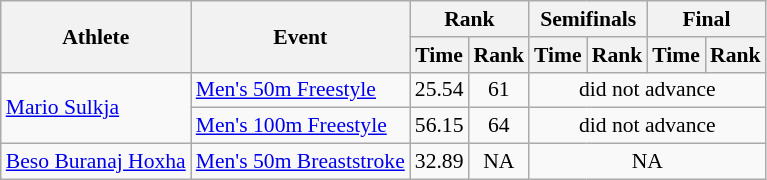<table class=wikitable style="font-size:90%">
<tr>
<th rowspan="2">Athlete</th>
<th rowspan="2">Event</th>
<th colspan="2">Rank</th>
<th colspan="2">Semifinals</th>
<th colspan="2">Final</th>
</tr>
<tr>
<th>Time</th>
<th>Rank</th>
<th>Time</th>
<th>Rank</th>
<th>Time</th>
<th>Rank</th>
</tr>
<tr>
<td rowspan="2"><a href='#'>Mario Sulkja</a></td>
<td><a href='#'>Men's 50m Freestyle</a></td>
<td align=center>25.54</td>
<td align=center>61</td>
<td align=center colspan=4>did not advance</td>
</tr>
<tr>
<td><a href='#'>Men's 100m Freestyle</a></td>
<td align=center>56.15</td>
<td align=center>64</td>
<td align=center colspan=4>did not advance</td>
</tr>
<tr>
<td rowspan="2"><a href='#'>Beso Buranaj Hoxha</a></td>
<td><a href='#'>Men's 50m Breaststroke</a></td>
<td align=center>32.89</td>
<td align=center>NA</td>
<td align=center colspan=4>NA</td>
</tr>
</table>
